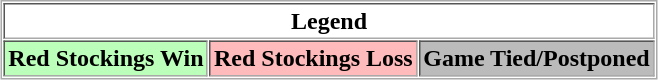<table align="center" border="1" cellpadding="2" cellspacing="1" style="border:1px solid #aaa">
<tr>
<th colspan="3">Legend</th>
</tr>
<tr>
<th bgcolor="bbffbb">Red Stockings Win</th>
<th bgcolor="ffbbbb">Red Stockings Loss</th>
<th bgcolor="bbbbbb">Game Tied/Postponed</th>
</tr>
</table>
